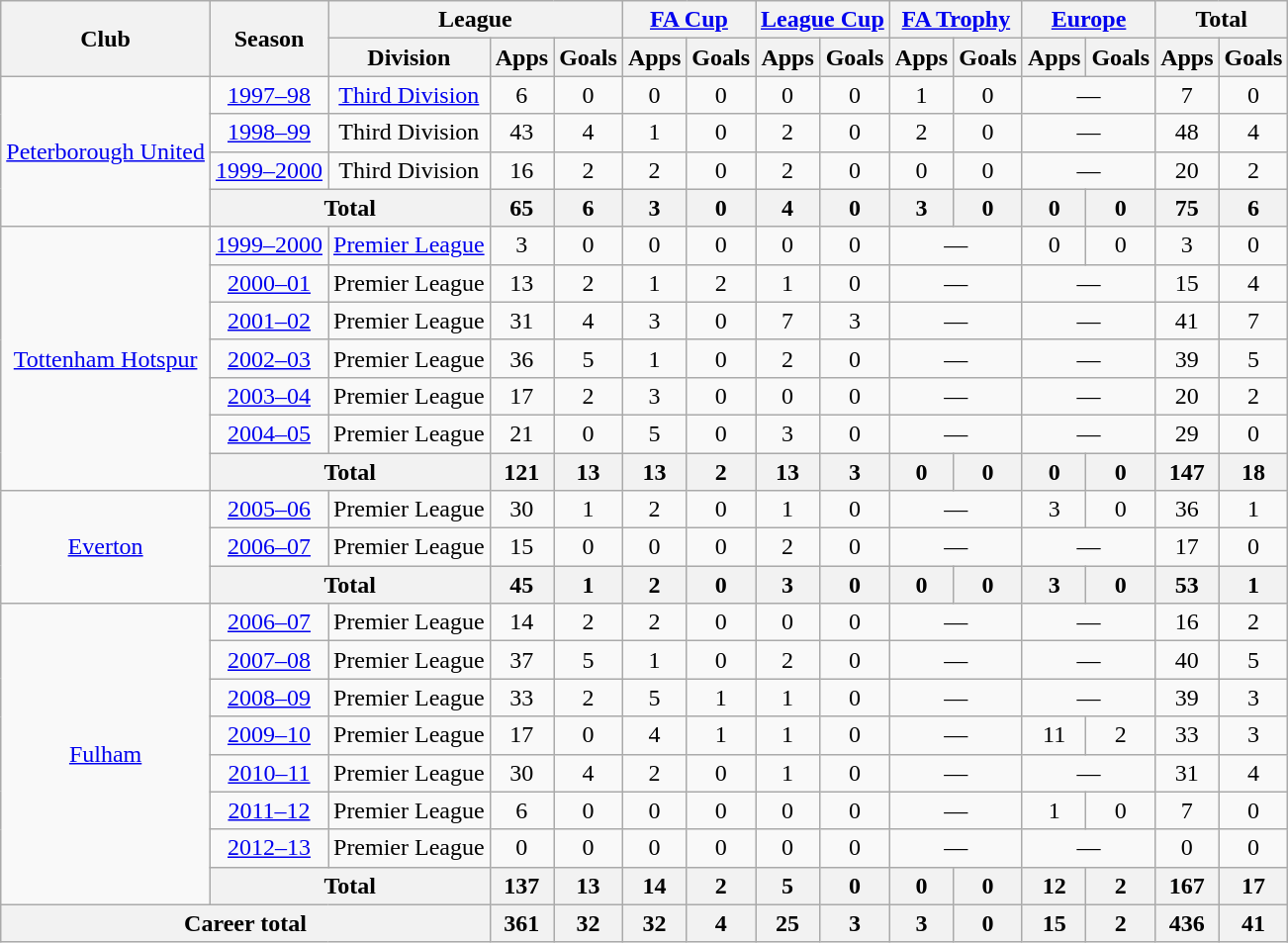<table class="wikitable" style="text-align:center">
<tr>
<th rowspan="2">Club</th>
<th rowspan="2">Season</th>
<th colspan="3">League</th>
<th colspan="2"><a href='#'>FA Cup</a></th>
<th colspan="2"><a href='#'>League Cup</a></th>
<th colspan="2"><a href='#'>FA Trophy</a></th>
<th colspan="2"><a href='#'>Europe</a></th>
<th colspan="2">Total</th>
</tr>
<tr>
<th>Division</th>
<th>Apps</th>
<th>Goals</th>
<th>Apps</th>
<th>Goals</th>
<th>Apps</th>
<th>Goals</th>
<th>Apps</th>
<th>Goals</th>
<th>Apps</th>
<th>Goals</th>
<th>Apps</th>
<th>Goals</th>
</tr>
<tr>
<td rowspan="4"><a href='#'>Peterborough United</a></td>
<td><a href='#'>1997–98</a></td>
<td><a href='#'>Third Division</a></td>
<td>6</td>
<td>0</td>
<td>0</td>
<td>0</td>
<td>0</td>
<td>0</td>
<td>1</td>
<td>0</td>
<td colspan="2">—</td>
<td>7</td>
<td>0</td>
</tr>
<tr>
<td><a href='#'>1998–99</a></td>
<td>Third Division</td>
<td>43</td>
<td>4</td>
<td>1</td>
<td>0</td>
<td>2</td>
<td>0</td>
<td>2</td>
<td>0</td>
<td colspan="2">—</td>
<td>48</td>
<td>4</td>
</tr>
<tr>
<td><a href='#'>1999–2000</a></td>
<td>Third Division</td>
<td>16</td>
<td>2</td>
<td>2</td>
<td>0</td>
<td>2</td>
<td>0</td>
<td>0</td>
<td>0</td>
<td colspan="2">—</td>
<td>20</td>
<td>2</td>
</tr>
<tr>
<th colspan="2">Total</th>
<th>65</th>
<th>6</th>
<th>3</th>
<th>0</th>
<th>4</th>
<th>0</th>
<th>3</th>
<th>0</th>
<th>0</th>
<th>0</th>
<th>75</th>
<th>6</th>
</tr>
<tr>
<td rowspan="7"><a href='#'>Tottenham Hotspur</a></td>
<td><a href='#'>1999–2000</a></td>
<td><a href='#'>Premier League</a></td>
<td>3</td>
<td>0</td>
<td>0</td>
<td>0</td>
<td>0</td>
<td>0</td>
<td colspan="2">—</td>
<td>0</td>
<td>0</td>
<td>3</td>
<td>0</td>
</tr>
<tr>
<td><a href='#'>2000–01</a></td>
<td>Premier League</td>
<td>13</td>
<td>2</td>
<td>1</td>
<td>2</td>
<td>1</td>
<td>0</td>
<td colspan="2">—</td>
<td colspan="2">—</td>
<td>15</td>
<td>4</td>
</tr>
<tr>
<td><a href='#'>2001–02</a></td>
<td>Premier League</td>
<td>31</td>
<td>4</td>
<td>3</td>
<td>0</td>
<td>7</td>
<td>3</td>
<td colspan="2">—</td>
<td colspan="2">—</td>
<td>41</td>
<td>7</td>
</tr>
<tr>
<td><a href='#'>2002–03</a></td>
<td>Premier League</td>
<td>36</td>
<td>5</td>
<td>1</td>
<td>0</td>
<td>2</td>
<td>0</td>
<td colspan="2">—</td>
<td colspan="2">—</td>
<td>39</td>
<td>5</td>
</tr>
<tr>
<td><a href='#'>2003–04</a></td>
<td>Premier League</td>
<td>17</td>
<td>2</td>
<td>3</td>
<td>0</td>
<td>0</td>
<td>0</td>
<td colspan="2">—</td>
<td colspan="2">—</td>
<td>20</td>
<td>2</td>
</tr>
<tr>
<td><a href='#'>2004–05</a></td>
<td>Premier League</td>
<td>21</td>
<td>0</td>
<td>5</td>
<td>0</td>
<td>3</td>
<td>0</td>
<td colspan="2">—</td>
<td colspan="2">—</td>
<td>29</td>
<td>0</td>
</tr>
<tr>
<th colspan="2">Total</th>
<th>121</th>
<th>13</th>
<th>13</th>
<th>2</th>
<th>13</th>
<th>3</th>
<th>0</th>
<th>0</th>
<th>0</th>
<th>0</th>
<th>147</th>
<th>18</th>
</tr>
<tr>
<td rowspan="3"><a href='#'>Everton</a></td>
<td><a href='#'>2005–06</a></td>
<td>Premier League</td>
<td>30</td>
<td>1</td>
<td>2</td>
<td>0</td>
<td>1</td>
<td>0</td>
<td colspan="2">—</td>
<td>3</td>
<td>0</td>
<td>36</td>
<td>1</td>
</tr>
<tr>
<td><a href='#'>2006–07</a></td>
<td>Premier League</td>
<td>15</td>
<td>0</td>
<td>0</td>
<td>0</td>
<td>2</td>
<td>0</td>
<td colspan="2">—</td>
<td colspan="2">—</td>
<td>17</td>
<td>0</td>
</tr>
<tr>
<th colspan="2">Total</th>
<th>45</th>
<th>1</th>
<th>2</th>
<th>0</th>
<th>3</th>
<th>0</th>
<th>0</th>
<th>0</th>
<th>3</th>
<th>0</th>
<th>53</th>
<th>1</th>
</tr>
<tr>
<td rowspan="8"><a href='#'>Fulham</a></td>
<td><a href='#'>2006–07</a></td>
<td>Premier League</td>
<td>14</td>
<td>2</td>
<td>2</td>
<td>0</td>
<td>0</td>
<td>0</td>
<td colspan="2">—</td>
<td colspan="2">—</td>
<td>16</td>
<td>2</td>
</tr>
<tr>
<td><a href='#'>2007–08</a></td>
<td>Premier League</td>
<td>37</td>
<td>5</td>
<td>1</td>
<td>0</td>
<td>2</td>
<td>0</td>
<td colspan="2">—</td>
<td colspan="2">—</td>
<td>40</td>
<td>5</td>
</tr>
<tr>
<td><a href='#'>2008–09</a></td>
<td>Premier League</td>
<td>33</td>
<td>2</td>
<td>5</td>
<td>1</td>
<td>1</td>
<td>0</td>
<td colspan="2">—</td>
<td colspan="2">—</td>
<td>39</td>
<td>3</td>
</tr>
<tr>
<td><a href='#'>2009–10</a></td>
<td>Premier League</td>
<td>17</td>
<td>0</td>
<td>4</td>
<td>1</td>
<td>1</td>
<td>0</td>
<td colspan="2">—</td>
<td>11</td>
<td>2</td>
<td>33</td>
<td>3</td>
</tr>
<tr>
<td><a href='#'>2010–11</a></td>
<td>Premier League</td>
<td>30</td>
<td>4</td>
<td>2</td>
<td>0</td>
<td>1</td>
<td>0</td>
<td colspan="2">—</td>
<td colspan="2">—</td>
<td>31</td>
<td>4</td>
</tr>
<tr>
<td><a href='#'>2011–12</a></td>
<td>Premier League</td>
<td>6</td>
<td>0</td>
<td>0</td>
<td>0</td>
<td>0</td>
<td>0</td>
<td colspan="2">—</td>
<td>1</td>
<td>0</td>
<td>7</td>
<td>0</td>
</tr>
<tr>
<td><a href='#'>2012–13</a></td>
<td>Premier League</td>
<td>0</td>
<td>0</td>
<td>0</td>
<td>0</td>
<td>0</td>
<td>0</td>
<td colspan="2">—</td>
<td colspan="2">—</td>
<td>0</td>
<td>0</td>
</tr>
<tr>
<th colspan="2">Total</th>
<th>137</th>
<th>13</th>
<th>14</th>
<th>2</th>
<th>5</th>
<th>0</th>
<th>0</th>
<th>0</th>
<th>12</th>
<th>2</th>
<th>167</th>
<th>17</th>
</tr>
<tr>
<th colspan="3">Career total</th>
<th>361</th>
<th>32</th>
<th>32</th>
<th>4</th>
<th>25</th>
<th>3</th>
<th>3</th>
<th>0</th>
<th>15</th>
<th>2</th>
<th>436</th>
<th>41</th>
</tr>
</table>
